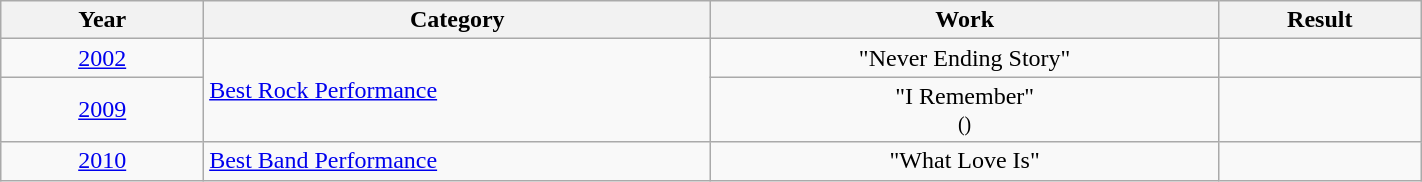<table | width="75%" class="wikitable sortable">
<tr>
<th width="10%">Year</th>
<th width="25%">Category</th>
<th width="25%">Work</th>
<th width="10%">Result</th>
</tr>
<tr>
<td align="center"><a href='#'>2002</a></td>
<td rowspan=2><a href='#'>Best Rock Performance</a></td>
<td align="center">"Never Ending Story"</td>
<td></td>
</tr>
<tr>
<td align="center"><a href='#'>2009</a></td>
<td align="center">"I Remember"<br><small>()</small></td>
<td></td>
</tr>
<tr>
<td align="center"><a href='#'>2010</a></td>
<td><a href='#'>Best Band Performance</a></td>
<td align="center">"What Love Is"</td>
<td></td>
</tr>
</table>
